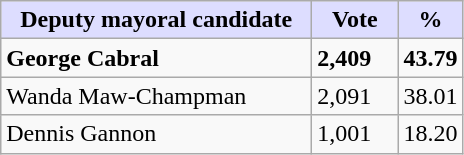<table class="wikitable">
<tr>
<th style="background:#ddf; width:200px;">Deputy mayoral candidate</th>
<th style="background:#ddf; width:50px;">Vote</th>
<th style="background:#ddf; width:30px;">%</th>
</tr>
<tr>
<td><strong>George Cabral</strong></td>
<td><strong>2,409</strong></td>
<td><strong>43.79</strong></td>
</tr>
<tr>
<td>Wanda Maw-Champman</td>
<td>2,091</td>
<td>38.01</td>
</tr>
<tr>
<td>Dennis Gannon</td>
<td>1,001</td>
<td>18.20</td>
</tr>
</table>
